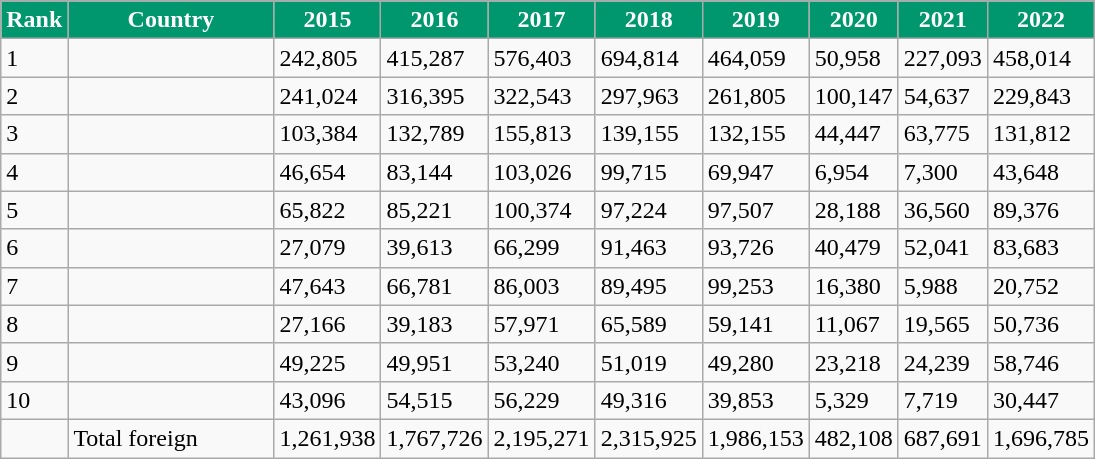<table class="wikitable">
<tr>
</tr>
<tr style="color:white;">
<th style="width:5px; background:#00966E;">Rank</th>
<th style="width:130px; background:#00966E;">Country</th>
<th style="width:50px; background:#00966E;">2015</th>
<th style="width:50px; background:#00966E;">2016</th>
<th style="width:50px; background:#00966E;">2017</th>
<th style="width:50px; background:#00966E;">2018</th>
<th style="width:50px; background:#00966E;">2019</th>
<th style="width:50px; background:#00966E;">2020</th>
<th style="width:50px; background:#00966E;">2021</th>
<th style="width:50px; background:#00966E;">2022</th>
</tr>
<tr>
<td>1</td>
<td></td>
<td>242,805</td>
<td>415,287</td>
<td>576,403</td>
<td>694,814</td>
<td>464,059</td>
<td>50,958</td>
<td>227,093</td>
<td>458,014</td>
</tr>
<tr>
<td>2</td>
<td></td>
<td>241,024</td>
<td>316,395</td>
<td>322,543</td>
<td>297,963</td>
<td>261,805</td>
<td>100,147</td>
<td>54,637</td>
<td>229,843</td>
</tr>
<tr>
<td>3</td>
<td></td>
<td>103,384</td>
<td>132,789</td>
<td>155,813</td>
<td>139,155</td>
<td>132,155</td>
<td>44,447</td>
<td>63,775</td>
<td>131,812</td>
</tr>
<tr>
<td>4</td>
<td></td>
<td>46,654</td>
<td>83,144</td>
<td>103,026</td>
<td>99,715</td>
<td>69,947</td>
<td>6,954</td>
<td>7,300</td>
<td>43,648</td>
</tr>
<tr>
<td>5</td>
<td></td>
<td>65,822</td>
<td>85,221</td>
<td>100,374</td>
<td>97,224</td>
<td>97,507</td>
<td>28,188</td>
<td>36,560</td>
<td>89,376</td>
</tr>
<tr>
<td>6</td>
<td></td>
<td>27,079</td>
<td>39,613</td>
<td>66,299</td>
<td>91,463</td>
<td>93,726</td>
<td>40,479</td>
<td>52,041</td>
<td>83,683</td>
</tr>
<tr>
<td>7</td>
<td></td>
<td>47,643</td>
<td>66,781</td>
<td>86,003</td>
<td>89,495</td>
<td>99,253</td>
<td>16,380</td>
<td>5,988</td>
<td>20,752</td>
</tr>
<tr>
<td>8</td>
<td></td>
<td>27,166</td>
<td>39,183</td>
<td>57,971</td>
<td>65,589</td>
<td>59,141</td>
<td>11,067</td>
<td>19,565</td>
<td>50,736</td>
</tr>
<tr>
<td>9</td>
<td></td>
<td>49,225</td>
<td>49,951</td>
<td>53,240</td>
<td>51,019</td>
<td>49,280</td>
<td>23,218</td>
<td>24,239</td>
<td>58,746</td>
</tr>
<tr>
<td>10</td>
<td></td>
<td>43,096</td>
<td>54,515</td>
<td>56,229</td>
<td>49,316</td>
<td>39,853</td>
<td>5,329</td>
<td>7,719</td>
<td>30,447</td>
</tr>
<tr>
<td></td>
<td>Total foreign</td>
<td>1,261,938</td>
<td>1,767,726</td>
<td>2,195,271</td>
<td>2,315,925</td>
<td>1,986,153</td>
<td>482,108</td>
<td>687,691</td>
<td>1,696,785</td>
</tr>
</table>
